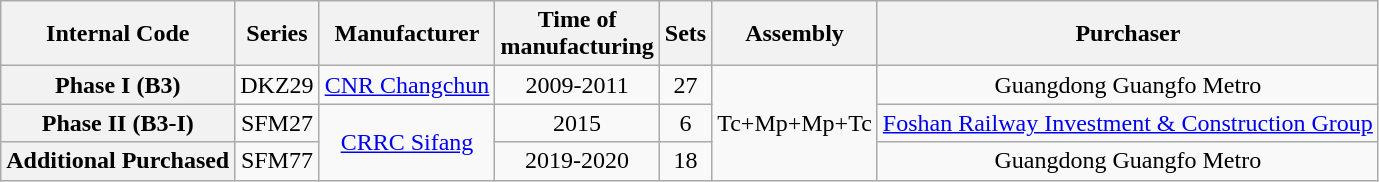<table class="wikitable" style="text-align:center;">
<tr>
<th>Internal Code</th>
<th>Series</th>
<th>Manufacturer</th>
<th>Time of<br>manufacturing</th>
<th>Sets</th>
<th>Assembly</th>
<th>Purchaser</th>
</tr>
<tr>
<th>Phase I (B3)</th>
<td>DKZ29</td>
<td><a href='#'>CNR Changchun</a></td>
<td>2009-2011</td>
<td>27</td>
<td rowspan="3">Tc+Mp+Mp+Tc</td>
<td>Guangdong Guangfo Metro</td>
</tr>
<tr>
<th>Phase II (B3-I)</th>
<td>SFM27</td>
<td rowspan="2"><a href='#'>CRRC Sifang</a></td>
<td>2015</td>
<td>6</td>
<td><a href='#'>Foshan Railway Investment & Construction Group</a></td>
</tr>
<tr>
<th>Additional Purchased</th>
<td>SFM77</td>
<td>2019-2020</td>
<td>18</td>
<td>Guangdong Guangfo Metro</td>
</tr>
</table>
